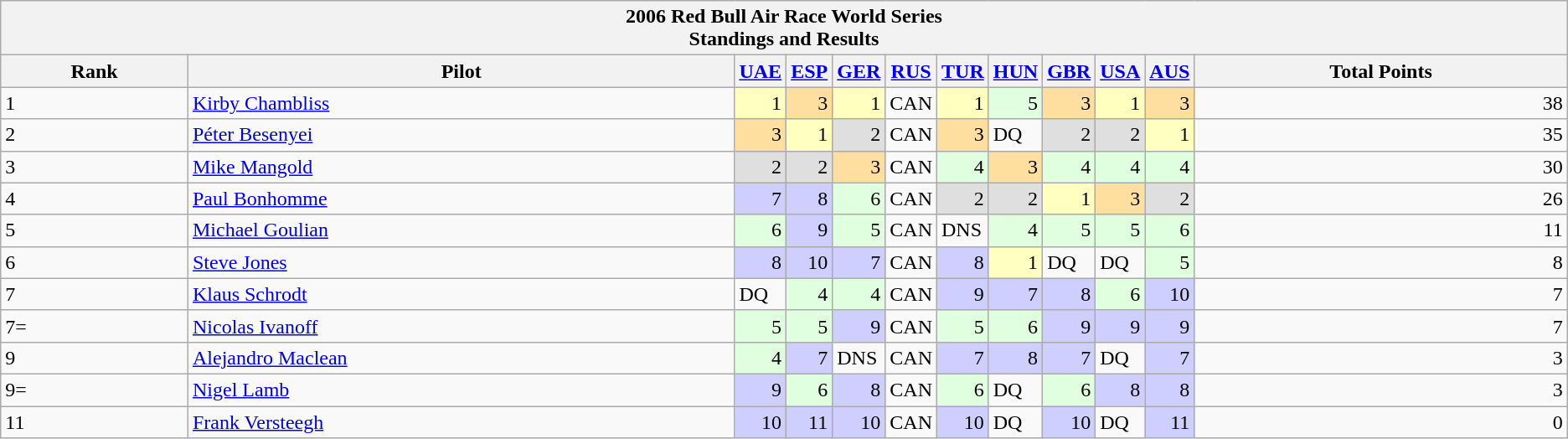<table class="wikitable">
<tr>
<th colspan=13 align=center>2006 Red Bull Air Race World Series<br>Standings and Results</th>
</tr>
<tr>
<th>Rank</th>
<th>Pilot</th>
<th width="2%"><a href='#'>UAE</a> </th>
<th width="2%"><a href='#'>ESP</a> </th>
<th width="2%"><a href='#'>GER</a> </th>
<th width="2%"><a href='#'>RUS</a> </th>
<th width="2%"><a href='#'>TUR</a> </th>
<th width="2%"><a href='#'>HUN</a> </th>
<th width="2%"><a href='#'>GBR</a> </th>
<th width="2%"><a href='#'>USA</a> </th>
<th width="2%"><a href='#'>AUS</a> </th>
<th>Total Points</th>
</tr>
<tr>
<td>1</td>
<td> <a href='#'>Kirby Chambliss</a></td>
<td style="background:#ffffbf;" align=right>1</td>
<td style="background:#ffdf9f;" align=right>3</td>
<td style="background:#ffffbf;" align=right>1</td>
<td>CAN</td>
<td style="background:#ffffbf;" align=right>1</td>
<td style="background:#dfffdf;" align=right>5</td>
<td style="background:#ffdf9f;" align=right>3</td>
<td style="background:#ffffbf;" align=right>1</td>
<td style="background:#ffdf9f;" align=right>3</td>
<td align=right>38</td>
</tr>
<tr>
<td>2</td>
<td> <a href='#'>Péter Besenyei</a></td>
<td style="background:#ffdf9f;" align=right>3</td>
<td style="background:#ffffbf;" align=right>1</td>
<td style="background:#dfdfdf;" align=right>2</td>
<td>CAN</td>
<td style="background:#ffdf9f;" align=right>3</td>
<td>DQ</td>
<td style="background:#dfdfdf;" align=right>2</td>
<td style="background:#dfdfdf;" align=right>2</td>
<td style="background:#ffffbf;" align=right>1</td>
<td align=right>35</td>
</tr>
<tr>
<td>3</td>
<td> <a href='#'>Mike Mangold</a></td>
<td style="background:#dfdfdf;" align=right>2</td>
<td style="background:#dfdfdf;" align=right>2</td>
<td style="background:#ffdf9f;" align=right>3</td>
<td>CAN</td>
<td style="background:#dfffdf;" align=right>4</td>
<td style="background:#ffdf9f;" align=right>3</td>
<td style="background:#dfffdf;" align=right>4</td>
<td style="background:#dfffdf;" align=right>4</td>
<td style="background:#dfffdf;" align=right>4</td>
<td align=right>30</td>
</tr>
<tr>
<td>4</td>
<td> <a href='#'>Paul Bonhomme</a></td>
<td style="background:#cfcfff;" align=right>7</td>
<td style="background:#cfcfff;" align=right>8</td>
<td style="background:#dfffdf;" align=right>6</td>
<td>CAN</td>
<td style="background:#dfdfdf;" align=right>2</td>
<td style="background:#dfdfdf;" align=right>2</td>
<td style="background:#ffffbf;" align=right>1</td>
<td style="background:#ffdf9f;" align=right>3</td>
<td style="background:#dfdfdf;" align=right>2</td>
<td align=right>26</td>
</tr>
<tr>
<td>5</td>
<td> <a href='#'>Michael Goulian</a></td>
<td style="background:#dfffdf;" align=right>6</td>
<td style="background:#cfcfff;" align=right>9</td>
<td style="background:#dfffdf;" align=right>5</td>
<td>CAN</td>
<td>DNS</td>
<td style="background:#dfffdf;" align=right>4</td>
<td style="background:#dfffdf;" align=right>5</td>
<td style="background:#dfffdf;" align=right>5</td>
<td style="background:#dfffdf;" align=right>6</td>
<td align=right>11</td>
</tr>
<tr>
<td>6</td>
<td> <a href='#'>Steve Jones</a></td>
<td style="background:#cfcfff;" align=right>8</td>
<td style="background:#cfcfff;" align=right>10</td>
<td style="background:#cfcfff;" align=right>7</td>
<td>CAN</td>
<td style="background:#cfcfff;" align=right>8</td>
<td style="background:#ffffbf;" align=right>1</td>
<td>DQ</td>
<td>DQ</td>
<td style="background:#dfffdf;" align=right>5</td>
<td align=right>8</td>
</tr>
<tr>
<td>7</td>
<td> <a href='#'>Klaus Schrodt</a></td>
<td>DQ</td>
<td style="background:#dfffdf;" align=right>4</td>
<td style="background:#dfffdf;" align=right>4</td>
<td>CAN</td>
<td style="background:#cfcfff;" align=right>9</td>
<td style="background:#cfcfff;" align=right>7</td>
<td style="background:#cfcfff;" align=right>8</td>
<td style="background:#dfffdf;" align=right>6</td>
<td style="background:#cfcfff;" align=right>10</td>
<td align=right>7</td>
</tr>
<tr>
<td>7=</td>
<td> <a href='#'>Nicolas Ivanoff</a></td>
<td style="background:#dfffdf;" align=right>5</td>
<td style="background:#dfffdf;" align=right>5</td>
<td style="background:#cfcfff;" align=right>9</td>
<td>CAN</td>
<td style="background:#dfffdf;" align=right>5</td>
<td style="background:#dfffdf;" align=right>6</td>
<td style="background:#cfcfff;" align=right>9</td>
<td style="background:#cfcfff;" align=right>9</td>
<td style="background:#cfcfff;" align=right>9</td>
<td align=right>7</td>
</tr>
<tr>
<td>9</td>
<td> <a href='#'>Alejandro Maclean</a></td>
<td style="background:#dfffdf;" align=right>4</td>
<td style="background:#cfcfff;" align=right>7</td>
<td>DNS</td>
<td>CAN</td>
<td style="background:#cfcfff;" align=right>7</td>
<td style="background:#cfcfff;" align=right>8</td>
<td style="background:#cfcfff;" align=right>7</td>
<td>DQ</td>
<td style="background:#cfcfff;" align=right>7</td>
<td align=right>3</td>
</tr>
<tr>
<td>9=</td>
<td> <a href='#'>Nigel Lamb</a></td>
<td style="background:#cfcfff;" align=right>9</td>
<td style="background:#dfffdf;" align=right>6</td>
<td style="background:#cfcfff;" align=right>8</td>
<td>CAN</td>
<td style="background:#dfffdf;" align=right>6</td>
<td>DQ</td>
<td style="background:#dfffdf;" align=right>6</td>
<td style="background:#cfcfff;" align=right>8</td>
<td style="background:#cfcfff;" align=right>8</td>
<td align=right>3</td>
</tr>
<tr>
<td>11</td>
<td> <a href='#'>Frank Versteegh</a></td>
<td style="background:#cfcfff;" align=right>10</td>
<td style="background:#cfcfff;" align=right>11</td>
<td style="background:#cfcfff;" align=right>10</td>
<td>CAN</td>
<td style="background:#cfcfff;" align=right>10</td>
<td>DQ</td>
<td style="background:#cfcfff;" align=right>10</td>
<td>DQ</td>
<td style="background:#cfcfff;" align=right>11</td>
<td align=right>0</td>
</tr>
</table>
